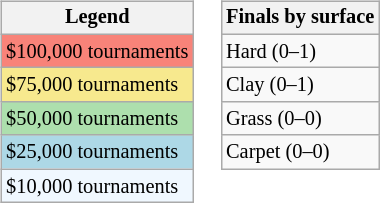<table>
<tr valign=top>
<td><br><table class=wikitable style="font-size:85%">
<tr>
<th>Legend</th>
</tr>
<tr style="background:#f88379;">
<td>$100,000 tournaments</td>
</tr>
<tr style="background:#f7e98e;">
<td>$75,000 tournaments</td>
</tr>
<tr style="background:#addfad;">
<td>$50,000 tournaments</td>
</tr>
<tr style="background:lightblue;">
<td>$25,000 tournaments</td>
</tr>
<tr style="background:#f0f8ff;">
<td>$10,000 tournaments</td>
</tr>
</table>
</td>
<td><br><table class=wikitable style="font-size:85%">
<tr>
<th>Finals by surface</th>
</tr>
<tr>
<td>Hard (0–1)</td>
</tr>
<tr>
<td>Clay (0–1)</td>
</tr>
<tr>
<td>Grass (0–0)</td>
</tr>
<tr>
<td>Carpet (0–0)</td>
</tr>
</table>
</td>
</tr>
</table>
